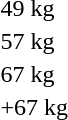<table>
<tr>
<td rowspan=2>49 kg<br></td>
<td rowspan=2></td>
<td rowspan=2></td>
<td></td>
</tr>
<tr>
<td></td>
</tr>
<tr>
<td rowspan=2>57 kg<br></td>
<td rowspan=2></td>
<td rowspan=2></td>
<td></td>
</tr>
<tr>
<td></td>
</tr>
<tr>
<td rowspan=2>67 kg<br></td>
<td rowspan=2></td>
<td rowspan=2></td>
<td></td>
</tr>
<tr>
<td></td>
</tr>
<tr>
<td rowspan=2>+67 kg<br></td>
<td rowspan=2></td>
<td rowspan=2></td>
<td></td>
</tr>
<tr>
<td></td>
</tr>
</table>
